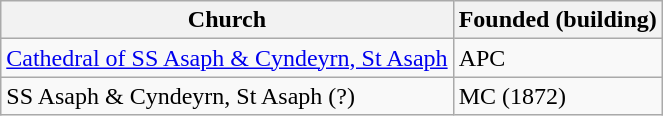<table class="wikitable">
<tr>
<th>Church</th>
<th>Founded (building)</th>
</tr>
<tr>
<td><a href='#'>Cathedral of SS Asaph & Cyndeyrn, St Asaph</a></td>
<td>APC</td>
</tr>
<tr>
<td>SS Asaph & Cyndeyrn, St Asaph (?)</td>
<td>MC (1872)</td>
</tr>
</table>
